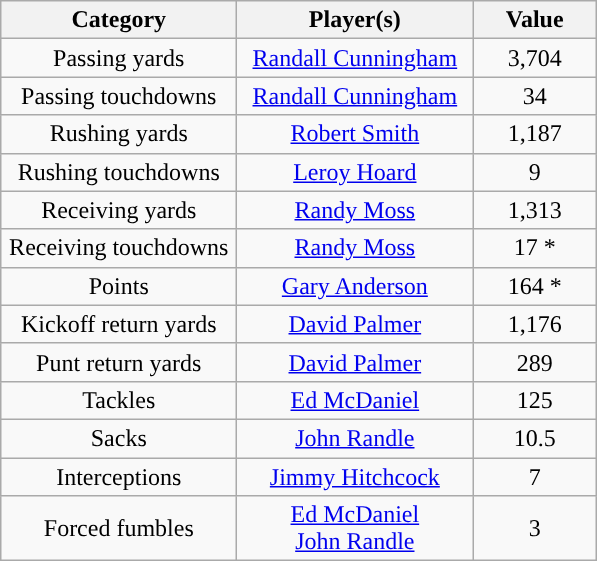<table class="wikitable" style="text-align:center">
<tr>
<th width=150px>Category</th>
<th width=150px>Player(s)</th>
<th width=75px>Value</th>
</tr>
<tr>
<td>Passing yards</td>
<td><a href='#'>Randall Cunningham</a></td>
<td>3,704</td>
</tr>
<tr>
<td>Passing touchdowns</td>
<td><a href='#'>Randall Cunningham</a></td>
<td>34</td>
</tr>
<tr>
<td>Rushing yards</td>
<td><a href='#'>Robert Smith</a></td>
<td>1,187</td>
</tr>
<tr>
<td>Rushing touchdowns</td>
<td><a href='#'>Leroy Hoard</a></td>
<td>9</td>
</tr>
<tr>
<td>Receiving yards</td>
<td><a href='#'>Randy Moss</a></td>
<td>1,313</td>
</tr>
<tr>
<td>Receiving touchdowns</td>
<td><a href='#'>Randy Moss</a></td>
<td>17 *</td>
</tr>
<tr>
<td>Points</td>
<td><a href='#'>Gary Anderson</a></td>
<td>164 *</td>
</tr>
<tr>
<td>Kickoff return yards</td>
<td><a href='#'>David Palmer</a></td>
<td>1,176</td>
</tr>
<tr>
<td>Punt return yards</td>
<td><a href='#'>David Palmer</a></td>
<td>289</td>
</tr>
<tr>
<td>Tackles</td>
<td><a href='#'>Ed McDaniel</a></td>
<td>125</td>
</tr>
<tr>
<td>Sacks</td>
<td><a href='#'>John Randle</a></td>
<td>10.5</td>
</tr>
<tr>
<td>Interceptions</td>
<td><a href='#'>Jimmy Hitchcock</a></td>
<td>7</td>
</tr>
<tr>
<td>Forced fumbles</td>
<td><a href='#'>Ed McDaniel</a><br><a href='#'>John Randle</a></td>
<td>3</td>
</tr>
</table>
